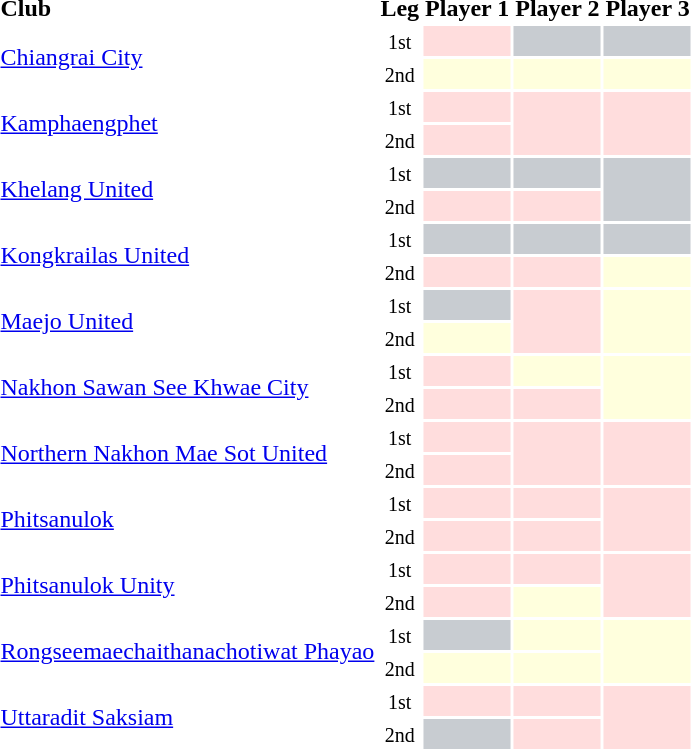<table class="sortable" style="text-align:left">
<tr>
<th>Club</th>
<th>Leg</th>
<th>Player 1</th>
<th>Player 2</th>
<th>Player 3</th>
</tr>
<tr>
<td rowspan="2"><a href='#'>Chiangrai City</a></td>
<td align="center"><small>1st</small></td>
<td bgcolor="#ffdddd"></td>
<td bgcolor="#c8ccd1"></td>
<td bgcolor="#c8ccd1"></td>
</tr>
<tr>
<td align="center"><small>2nd</small></td>
<td bgcolor="#ffffdd"></td>
<td bgcolor="#ffffdd"></td>
<td bgcolor="#ffffdd"></td>
</tr>
<tr>
<td rowspan="2"><a href='#'>Kamphaengphet</a></td>
<td align="center"><small>1st</small></td>
<td bgcolor="#ffdddd"></td>
<td bgcolor="#ffdddd"rowspan="2"></td>
<td bgcolor="#ffdddd"rowspan="2"></td>
</tr>
<tr>
<td align="center"><small>2nd</small></td>
<td bgcolor="#ffdddd"></td>
</tr>
<tr>
<td rowspan="2"><a href='#'>Khelang United</a></td>
<td align="center"><small>1st</small></td>
<td bgcolor="#c8ccd1"></td>
<td bgcolor="#c8ccd1"></td>
<td bgcolor="#c8ccd1"rowspan="2"></td>
</tr>
<tr>
<td align="center"><small>2nd</small></td>
<td bgcolor="#ffdddd"></td>
<td bgcolor="#ffdddd"></td>
</tr>
<tr>
<td rowspan="2"><a href='#'>Kongkrailas United</a></td>
<td align="center"><small>1st</small></td>
<td bgcolor="#c8ccd1"></td>
<td bgcolor="#c8ccd1"></td>
<td bgcolor="#c8ccd1"></td>
</tr>
<tr>
<td align="center"><small>2nd</small></td>
<td bgcolor="#ffdddd"></td>
<td bgcolor="#ffdddd"></td>
<td bgcolor="#ffffdd"></td>
</tr>
<tr>
<td rowspan="2"><a href='#'>Maejo United</a></td>
<td align="center"><small>1st</small></td>
<td bgcolor="#c8ccd1"></td>
<td bgcolor="#ffdddd"rowspan="2"></td>
<td bgcolor="#ffffdd"rowspan="2"></td>
</tr>
<tr>
<td align="center"><small>2nd</small></td>
<td bgcolor="#ffffdd"></td>
</tr>
<tr>
<td rowspan="2"><a href='#'>Nakhon Sawan See Khwae City</a></td>
<td align="center"><small>1st</small></td>
<td bgcolor="#ffdddd"></td>
<td bgcolor="#ffffdd"></td>
<td bgcolor="#ffffdd"rowspan="2"></td>
</tr>
<tr>
<td align="center"><small>2nd</small></td>
<td bgcolor="#ffdddd"></td>
<td bgcolor="#ffdddd"></td>
</tr>
<tr>
<td rowspan="2"><a href='#'>Northern Nakhon Mae Sot United</a></td>
<td align="center"><small>1st</small></td>
<td bgcolor="#ffdddd"></td>
<td bgcolor="#ffdddd"rowspan="2"></td>
<td bgcolor="#ffdddd"rowspan="2"></td>
</tr>
<tr>
<td align="center"><small>2nd</small></td>
<td bgcolor="#ffdddd"></td>
</tr>
<tr>
<td rowspan="2"><a href='#'>Phitsanulok</a></td>
<td align="center"><small>1st</small></td>
<td bgcolor="#ffdddd"></td>
<td bgcolor="#ffdddd"></td>
<td bgcolor="#ffdddd"rowspan="2"></td>
</tr>
<tr>
<td align="center"><small>2nd</small></td>
<td bgcolor="#ffdddd"></td>
<td bgcolor="#ffdddd"></td>
</tr>
<tr>
<td rowspan="2"><a href='#'>Phitsanulok Unity</a></td>
<td align="center"><small>1st</small></td>
<td bgcolor="#ffdddd"></td>
<td bgcolor="#ffdddd"></td>
<td bgcolor="#ffdddd"rowspan="2"></td>
</tr>
<tr>
<td align="center"><small>2nd</small></td>
<td bgcolor="#ffdddd"></td>
<td bgcolor="#ffffdd"></td>
</tr>
<tr>
<td rowspan="2"><a href='#'>Rongseemaechaithanachotiwat Phayao</a></td>
<td align="center"><small>1st</small></td>
<td bgcolor="#c8ccd1"></td>
<td bgcolor="#ffffdd"></td>
<td bgcolor="#ffffdd"rowspan="2"></td>
</tr>
<tr>
<td align="center"><small>2nd</small></td>
<td bgcolor="#ffffdd"></td>
<td bgcolor="#ffffdd"></td>
</tr>
<tr>
<td rowspan="2"><a href='#'>Uttaradit Saksiam</a></td>
<td align="center"><small>1st</small></td>
<td bgcolor="#ffdddd"></td>
<td bgcolor="#ffdddd"></td>
<td bgcolor="#ffdddd"rowspan="2"></td>
</tr>
<tr>
<td align="center"><small>2nd</small></td>
<td bgcolor="#c8ccd1"></td>
<td bgcolor="#ffdddd"></td>
</tr>
</table>
